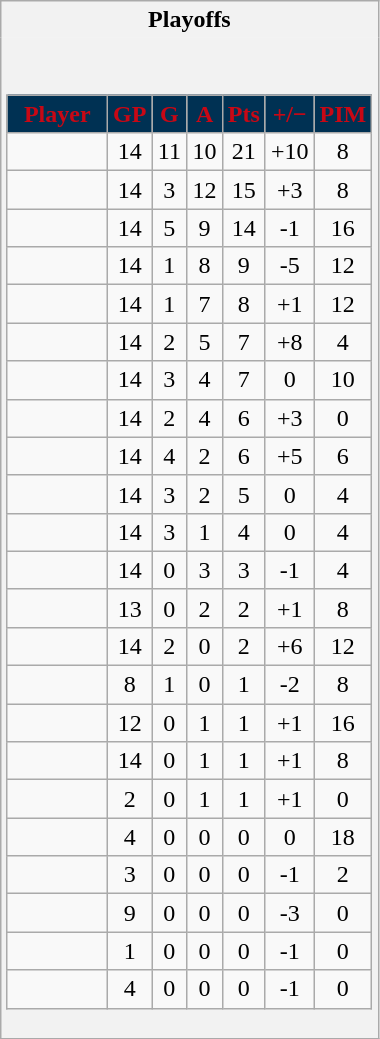<table class="wikitable" style="border: 1px solid #aaa;">
<tr>
<th style="border: 0;">Playoffs</th>
</tr>
<tr>
<td style="background: #f2f2f2; border: 0; text-align: center;"><br><table class="wikitable sortable" width="100%">
<tr align=center>
<th style="background:#003153;color:#C80815;" width="40%">Player</th>
<th style="background:#003153;color:#C80815;" width="10%">GP</th>
<th style="background:#003153;color:#C80815;" width="10%">G</th>
<th style="background:#003153;color:#C80815;" width="10%">A</th>
<th style="background:#003153;color:#C80815;" width="10%">Pts</th>
<th style="background:#003153;color:#C80815;" width="10%">+/−</th>
<th style="background:#003153;color:#C80815;" width="10%">PIM</th>
</tr>
<tr align=center>
<td></td>
<td>14</td>
<td>11</td>
<td>10</td>
<td>21</td>
<td>+10</td>
<td>8</td>
</tr>
<tr align=center>
<td></td>
<td>14</td>
<td>3</td>
<td>12</td>
<td>15</td>
<td>+3</td>
<td>8</td>
</tr>
<tr align=center>
<td></td>
<td>14</td>
<td>5</td>
<td>9</td>
<td>14</td>
<td>-1</td>
<td>16</td>
</tr>
<tr align=center>
<td></td>
<td>14</td>
<td>1</td>
<td>8</td>
<td>9</td>
<td>-5</td>
<td>12</td>
</tr>
<tr align=center>
<td></td>
<td>14</td>
<td>1</td>
<td>7</td>
<td>8</td>
<td>+1</td>
<td>12</td>
</tr>
<tr align=center>
<td></td>
<td>14</td>
<td>2</td>
<td>5</td>
<td>7</td>
<td>+8</td>
<td>4</td>
</tr>
<tr align=center>
<td></td>
<td>14</td>
<td>3</td>
<td>4</td>
<td>7</td>
<td>0</td>
<td>10</td>
</tr>
<tr align=center>
<td></td>
<td>14</td>
<td>2</td>
<td>4</td>
<td>6</td>
<td>+3</td>
<td>0</td>
</tr>
<tr align=center>
<td></td>
<td>14</td>
<td>4</td>
<td>2</td>
<td>6</td>
<td>+5</td>
<td>6</td>
</tr>
<tr align=center>
<td></td>
<td>14</td>
<td>3</td>
<td>2</td>
<td>5</td>
<td>0</td>
<td>4</td>
</tr>
<tr align=center>
<td></td>
<td>14</td>
<td>3</td>
<td>1</td>
<td>4</td>
<td>0</td>
<td>4</td>
</tr>
<tr align=center>
<td></td>
<td>14</td>
<td>0</td>
<td>3</td>
<td>3</td>
<td>-1</td>
<td>4</td>
</tr>
<tr align=center>
<td></td>
<td>13</td>
<td>0</td>
<td>2</td>
<td>2</td>
<td>+1</td>
<td>8</td>
</tr>
<tr align=center>
<td></td>
<td>14</td>
<td>2</td>
<td>0</td>
<td>2</td>
<td>+6</td>
<td>12</td>
</tr>
<tr align=center>
<td></td>
<td>8</td>
<td>1</td>
<td>0</td>
<td>1</td>
<td>-2</td>
<td>8</td>
</tr>
<tr align=center>
<td></td>
<td>12</td>
<td>0</td>
<td>1</td>
<td>1</td>
<td>+1</td>
<td>16</td>
</tr>
<tr align=center>
<td></td>
<td>14</td>
<td>0</td>
<td>1</td>
<td>1</td>
<td>+1</td>
<td>8</td>
</tr>
<tr align=center>
<td></td>
<td>2</td>
<td>0</td>
<td>1</td>
<td>1</td>
<td>+1</td>
<td>0</td>
</tr>
<tr align=center>
<td></td>
<td>4</td>
<td>0</td>
<td>0</td>
<td>0</td>
<td>0</td>
<td>18</td>
</tr>
<tr align=center>
<td></td>
<td>3</td>
<td>0</td>
<td>0</td>
<td>0</td>
<td>-1</td>
<td>2</td>
</tr>
<tr align=center>
<td></td>
<td>9</td>
<td>0</td>
<td>0</td>
<td>0</td>
<td>-3</td>
<td>0</td>
</tr>
<tr align=center>
<td></td>
<td>1</td>
<td>0</td>
<td>0</td>
<td>0</td>
<td>-1</td>
<td>0</td>
</tr>
<tr align=center>
<td></td>
<td>4</td>
<td>0</td>
<td>0</td>
<td>0</td>
<td>-1</td>
<td>0</td>
</tr>
</table>
</td>
</tr>
</table>
